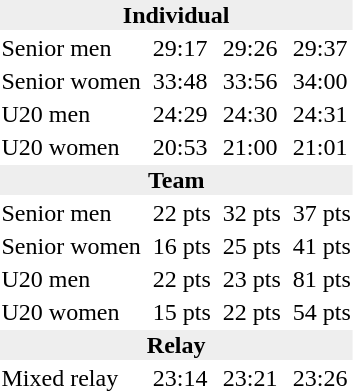<table>
<tr>
<td colspan=7 bgcolor=#eeeeee style=text-align:center;><strong>Individual</strong></td>
</tr>
<tr>
<td>Senior men<br></td>
<td></td>
<td>29:17</td>
<td></td>
<td>29:26</td>
<td></td>
<td>29:37</td>
</tr>
<tr>
<td>Senior women<br></td>
<td></td>
<td>33:48</td>
<td></td>
<td>33:56</td>
<td></td>
<td>34:00</td>
</tr>
<tr>
<td>U20 men<br></td>
<td></td>
<td>24:29</td>
<td></td>
<td>24:30</td>
<td></td>
<td>24:31</td>
</tr>
<tr>
<td>U20 women<br></td>
<td></td>
<td>20:53</td>
<td></td>
<td>21:00</td>
<td></td>
<td>21:01</td>
</tr>
<tr>
<td colspan=7 bgcolor=#eeeeee style=text-align:center;><strong>Team</strong></td>
</tr>
<tr>
<td>Senior men<br></td>
<td style="vertical-align:top;"><small></small></td>
<td>22 pts</td>
<td style="vertical-align:top;"><small></small></td>
<td>32 pts</td>
<td style="vertical-align:top;"><small></small></td>
<td>37 pts</td>
</tr>
<tr>
<td>Senior women<br></td>
<td style="vertical-align:top;"><small></small></td>
<td>16 pts</td>
<td style="vertical-align:top;"><small></small></td>
<td>25 pts</td>
<td style="vertical-align:top;"><small></small></td>
<td>41 pts</td>
</tr>
<tr>
<td>U20 men<br></td>
<td style="vertical-align:top;"><small></small></td>
<td>22 pts</td>
<td style="vertical-align:top;"><small></small></td>
<td>23 pts</td>
<td style="vertical-align:top;"><small></small></td>
<td>81 pts</td>
</tr>
<tr>
<td>U20 women<br></td>
<td style="vertical-align:top;"><small></small></td>
<td>15 pts</td>
<td style="vertical-align:top;"><small></small></td>
<td>22 pts</td>
<td style="vertical-align:top;"><small></small></td>
<td>54 pts</td>
</tr>
<tr>
<td colspan=7 bgcolor=#eeeeee style=text-align:center;><strong>Relay</strong></td>
</tr>
<tr>
<td>Mixed relay<br></td>
<td><small></small></td>
<td>23:14</td>
<td><small></small></td>
<td>23:21</td>
<td><small></small></td>
<td>23:26</td>
</tr>
</table>
